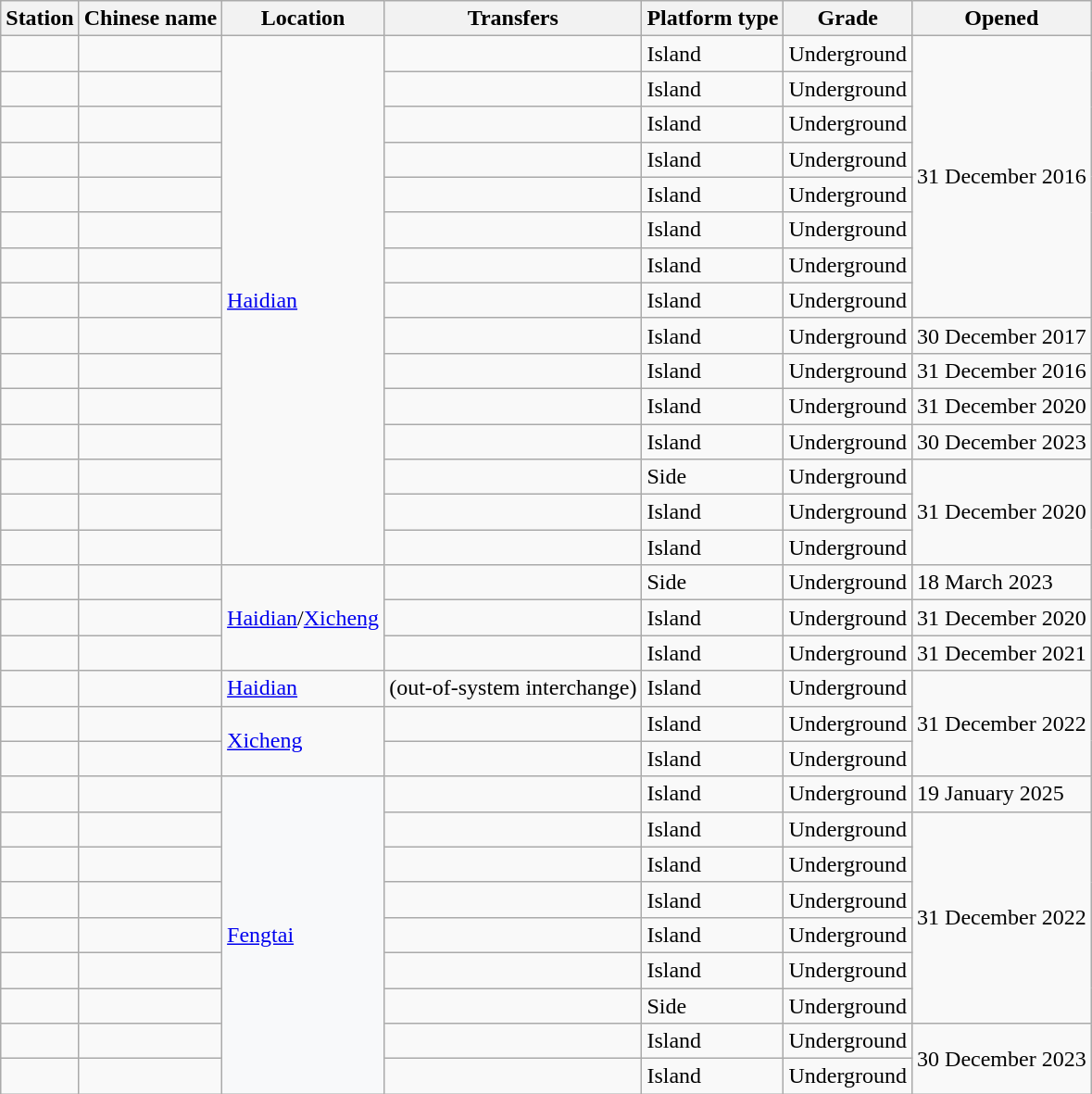<table class=wikitable>
<tr>
<th>Station</th>
<th>Chinese name</th>
<th>Location</th>
<th>Transfers</th>
<th>Platform type</th>
<th>Grade</th>
<th>Opened</th>
</tr>
<tr>
<td></td>
<td><span></span></td>
<td rowspan=15><a href='#'>Haidian</a></td>
<td></td>
<td>Island</td>
<td>Underground</td>
<td rowspan=8>31 December 2016</td>
</tr>
<tr>
<td></td>
<td><span></span></td>
<td></td>
<td>Island</td>
<td>Underground</td>
</tr>
<tr>
<td></td>
<td><span></span></td>
<td></td>
<td>Island</td>
<td>Underground</td>
</tr>
<tr>
<td></td>
<td><span></span></td>
<td></td>
<td>Island</td>
<td>Underground</td>
</tr>
<tr>
<td></td>
<td><span></span></td>
<td></td>
<td>Island</td>
<td>Underground</td>
</tr>
<tr>
<td></td>
<td><span></span></td>
<td></td>
<td>Island</td>
<td>Underground</td>
</tr>
<tr>
<td></td>
<td><span></span></td>
<td></td>
<td>Island</td>
<td>Underground</td>
</tr>
<tr>
<td></td>
<td><span></span></td>
<td></td>
<td>Island</td>
<td>Underground</td>
</tr>
<tr>
<td></td>
<td><span></span></td>
<td></td>
<td>Island</td>
<td>Underground</td>
<td>30 December 2017</td>
</tr>
<tr>
<td></td>
<td><span></span></td>
<td></td>
<td>Island</td>
<td>Underground</td>
<td>31 December 2016</td>
</tr>
<tr>
<td></td>
<td><span></span></td>
<td></td>
<td>Island</td>
<td>Underground</td>
<td>31 December 2020</td>
</tr>
<tr>
<td></td>
<td><span></span></td>
<td></td>
<td>Island</td>
<td>Underground</td>
<td>30 December 2023</td>
</tr>
<tr>
<td></td>
<td><span></span></td>
<td></td>
<td>Side</td>
<td>Underground</td>
<td rowspan=3>31 December 2020</td>
</tr>
<tr>
<td></td>
<td><span></span></td>
<td></td>
<td>Island</td>
<td>Underground</td>
</tr>
<tr>
<td></td>
<td><span></span></td>
<td> </td>
<td>Island</td>
<td>Underground</td>
</tr>
<tr>
<td></td>
<td><span></span></td>
<td rowspan=3><a href='#'>Haidian</a>/<a href='#'>Xicheng</a></td>
<td></td>
<td>Side</td>
<td>Underground</td>
<td>18 March 2023</td>
</tr>
<tr>
<td></td>
<td><span></span></td>
<td></td>
<td>Island</td>
<td>Underground</td>
<td>31 December 2020</td>
</tr>
<tr>
<td></td>
<td><span></span></td>
<td></td>
<td>Island</td>
<td>Underground</td>
<td>31 December 2021</td>
</tr>
<tr>
<td></td>
<td><span></span></td>
<td><a href='#'>Haidian</a></td>
<td> (out-of-system interchange)</td>
<td>Island</td>
<td>Underground</td>
<td rowspan=3>31 December 2022</td>
</tr>
<tr>
<td></td>
<td><span></span></td>
<td rowspan=2><a href='#'>Xicheng</a></td>
<td></td>
<td>Island</td>
<td>Underground</td>
</tr>
<tr>
<td></td>
<td><span></span></td>
<td></td>
<td>Island</td>
<td>Underground</td>
</tr>
<tr>
<td></td>
<td><span></span></td>
<td rowspan=9 bgcolor=#F8F9FA><a href='#'>Fengtai</a></td>
<td></td>
<td>Island</td>
<td>Underground</td>
<td>19 January 2025</td>
</tr>
<tr>
<td></td>
<td><span></span></td>
<td></td>
<td>Island</td>
<td>Underground</td>
<td rowspan=6>31 December 2022</td>
</tr>
<tr>
<td></td>
<td><span></span></td>
<td><br></td>
<td>Island</td>
<td>Underground</td>
</tr>
<tr>
<td></td>
<td><span></span></td>
<td></td>
<td>Island</td>
<td>Underground</td>
</tr>
<tr>
<td></td>
<td><span></span></td>
<td></td>
<td>Island</td>
<td>Underground</td>
</tr>
<tr>
<td></td>
<td><span></span></td>
<td></td>
<td>Island</td>
<td>Underground</td>
</tr>
<tr>
<td></td>
<td><span></span></td>
<td></td>
<td>Side</td>
<td>Underground</td>
</tr>
<tr>
<td></td>
<td><span></span></td>
<td></td>
<td>Island</td>
<td>Underground</td>
<td rowspan="2">30 December 2023</td>
</tr>
<tr>
<td></td>
<td><span></span></td>
<td></td>
<td>Island</td>
<td>Underground</td>
</tr>
</table>
